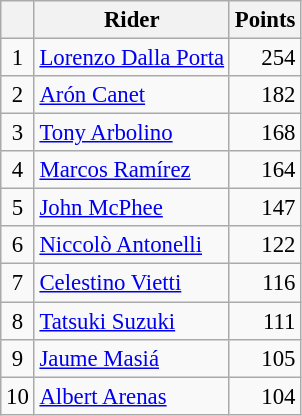<table class="wikitable" style="font-size: 95%;">
<tr>
<th></th>
<th>Rider</th>
<th>Points</th>
</tr>
<tr>
<td align=center>1</td>
<td> <a href='#'>Lorenzo Dalla Porta</a></td>
<td align=right>254</td>
</tr>
<tr>
<td align=center>2</td>
<td> <a href='#'>Arón Canet</a></td>
<td align=right>182</td>
</tr>
<tr>
<td align=center>3</td>
<td> <a href='#'>Tony Arbolino</a></td>
<td align=right>168</td>
</tr>
<tr>
<td align=center>4</td>
<td> <a href='#'>Marcos Ramírez</a></td>
<td align=right>164</td>
</tr>
<tr>
<td align=center>5</td>
<td> <a href='#'>John McPhee</a></td>
<td align=right>147</td>
</tr>
<tr>
<td align=center>6</td>
<td> <a href='#'>Niccolò Antonelli</a></td>
<td align=right>122</td>
</tr>
<tr>
<td align=center>7</td>
<td> <a href='#'>Celestino Vietti</a></td>
<td align=right>116</td>
</tr>
<tr>
<td align=center>8</td>
<td> <a href='#'>Tatsuki Suzuki</a></td>
<td align=right>111</td>
</tr>
<tr>
<td align=center>9</td>
<td> <a href='#'>Jaume Masiá</a></td>
<td align=right>105</td>
</tr>
<tr>
<td align=center>10</td>
<td> <a href='#'>Albert Arenas</a></td>
<td align=right>104</td>
</tr>
</table>
